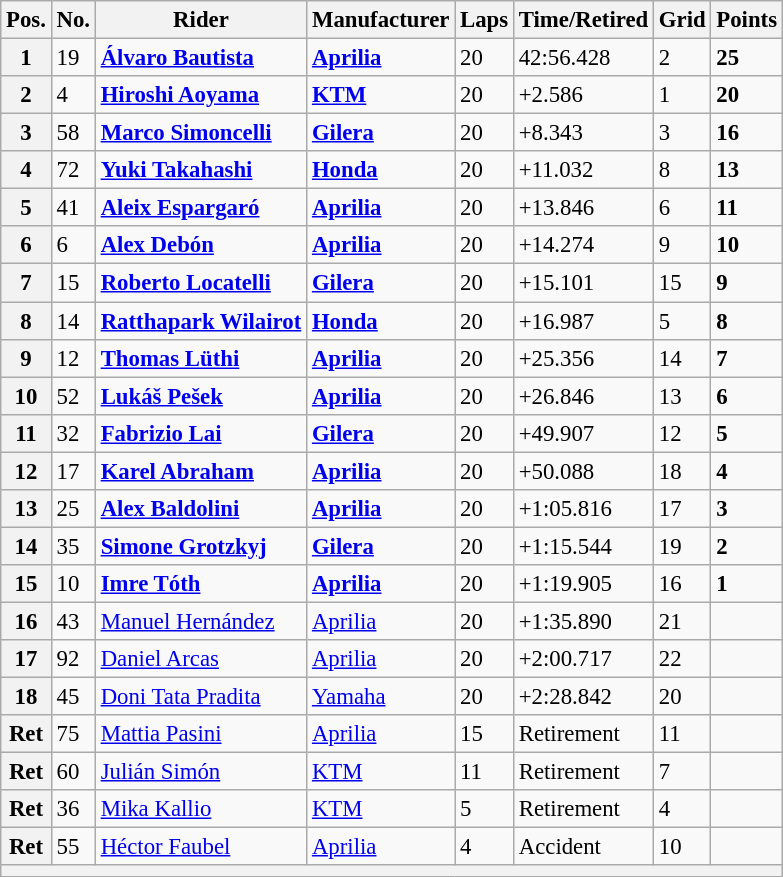<table class="wikitable" style="font-size: 95%;">
<tr>
<th>Pos.</th>
<th>No.</th>
<th>Rider</th>
<th>Manufacturer</th>
<th>Laps</th>
<th>Time/Retired</th>
<th>Grid</th>
<th>Points</th>
</tr>
<tr>
<th>1</th>
<td>19</td>
<td> <strong><a href='#'>Álvaro Bautista</a></strong></td>
<td><strong><a href='#'>Aprilia</a></strong></td>
<td>20</td>
<td>42:56.428</td>
<td>2</td>
<td><strong>25</strong></td>
</tr>
<tr>
<th>2</th>
<td>4</td>
<td> <strong><a href='#'>Hiroshi Aoyama</a></strong></td>
<td><strong><a href='#'>KTM</a></strong></td>
<td>20</td>
<td>+2.586</td>
<td>1</td>
<td><strong>20</strong></td>
</tr>
<tr>
<th>3</th>
<td>58</td>
<td> <strong><a href='#'>Marco Simoncelli</a></strong></td>
<td><strong><a href='#'>Gilera</a></strong></td>
<td>20</td>
<td>+8.343</td>
<td>3</td>
<td><strong>16</strong></td>
</tr>
<tr>
<th>4</th>
<td>72</td>
<td> <strong><a href='#'>Yuki Takahashi</a></strong></td>
<td><strong><a href='#'>Honda</a></strong></td>
<td>20</td>
<td>+11.032</td>
<td>8</td>
<td><strong>13</strong></td>
</tr>
<tr>
<th>5</th>
<td>41</td>
<td> <strong><a href='#'>Aleix Espargaró</a></strong></td>
<td><strong><a href='#'>Aprilia</a></strong></td>
<td>20</td>
<td>+13.846</td>
<td>6</td>
<td><strong>11</strong></td>
</tr>
<tr>
<th>6</th>
<td>6</td>
<td> <strong><a href='#'>Alex Debón</a></strong></td>
<td><strong><a href='#'>Aprilia</a></strong></td>
<td>20</td>
<td>+14.274</td>
<td>9</td>
<td><strong>10</strong></td>
</tr>
<tr>
<th>7</th>
<td>15</td>
<td> <strong><a href='#'>Roberto Locatelli</a></strong></td>
<td><strong><a href='#'>Gilera</a></strong></td>
<td>20</td>
<td>+15.101</td>
<td>15</td>
<td><strong>9</strong></td>
</tr>
<tr>
<th>8</th>
<td>14</td>
<td> <strong><a href='#'>Ratthapark Wilairot</a></strong></td>
<td><strong><a href='#'>Honda</a></strong></td>
<td>20</td>
<td>+16.987</td>
<td>5</td>
<td><strong>8</strong></td>
</tr>
<tr>
<th>9</th>
<td>12</td>
<td> <strong><a href='#'>Thomas Lüthi</a></strong></td>
<td><strong><a href='#'>Aprilia</a></strong></td>
<td>20</td>
<td>+25.356</td>
<td>14</td>
<td><strong>7</strong></td>
</tr>
<tr>
<th>10</th>
<td>52</td>
<td> <strong><a href='#'>Lukáš Pešek</a></strong></td>
<td><strong><a href='#'>Aprilia</a></strong></td>
<td>20</td>
<td>+26.846</td>
<td>13</td>
<td><strong>6</strong></td>
</tr>
<tr>
<th>11</th>
<td>32</td>
<td> <strong><a href='#'>Fabrizio Lai</a></strong></td>
<td><strong><a href='#'>Gilera</a></strong></td>
<td>20</td>
<td>+49.907</td>
<td>12</td>
<td><strong>5</strong></td>
</tr>
<tr>
<th>12</th>
<td>17</td>
<td> <strong><a href='#'>Karel Abraham</a></strong></td>
<td><strong><a href='#'>Aprilia</a></strong></td>
<td>20</td>
<td>+50.088</td>
<td>18</td>
<td><strong>4</strong></td>
</tr>
<tr>
<th>13</th>
<td>25</td>
<td> <strong><a href='#'>Alex Baldolini</a></strong></td>
<td><strong><a href='#'>Aprilia</a></strong></td>
<td>20</td>
<td>+1:05.816</td>
<td>17</td>
<td><strong>3</strong></td>
</tr>
<tr>
<th>14</th>
<td>35</td>
<td> <strong><a href='#'>Simone Grotzkyj</a></strong></td>
<td><strong><a href='#'>Gilera</a></strong></td>
<td>20</td>
<td>+1:15.544</td>
<td>19</td>
<td><strong>2</strong></td>
</tr>
<tr>
<th>15</th>
<td>10</td>
<td> <strong><a href='#'>Imre Tóth</a></strong></td>
<td><strong><a href='#'>Aprilia</a></strong></td>
<td>20</td>
<td>+1:19.905</td>
<td>16</td>
<td><strong>1</strong></td>
</tr>
<tr>
<th>16</th>
<td>43</td>
<td> <a href='#'>Manuel Hernández</a></td>
<td><a href='#'>Aprilia</a></td>
<td>20</td>
<td>+1:35.890</td>
<td>21</td>
<td></td>
</tr>
<tr>
<th>17</th>
<td>92</td>
<td> <a href='#'>Daniel Arcas</a></td>
<td><a href='#'>Aprilia</a></td>
<td>20</td>
<td>+2:00.717</td>
<td>22</td>
<td></td>
</tr>
<tr>
<th>18</th>
<td>45</td>
<td> <a href='#'>Doni Tata Pradita</a></td>
<td><a href='#'>Yamaha</a></td>
<td>20</td>
<td>+2:28.842</td>
<td>20</td>
<td></td>
</tr>
<tr>
<th>Ret</th>
<td>75</td>
<td> <a href='#'>Mattia Pasini</a></td>
<td><a href='#'>Aprilia</a></td>
<td>15</td>
<td>Retirement</td>
<td>11</td>
<td></td>
</tr>
<tr>
<th>Ret</th>
<td>60</td>
<td> <a href='#'>Julián Simón</a></td>
<td><a href='#'>KTM</a></td>
<td>11</td>
<td>Retirement</td>
<td>7</td>
<td></td>
</tr>
<tr>
<th>Ret</th>
<td>36</td>
<td> <a href='#'>Mika Kallio</a></td>
<td><a href='#'>KTM</a></td>
<td>5</td>
<td>Retirement</td>
<td>4</td>
<td></td>
</tr>
<tr>
<th>Ret</th>
<td>55</td>
<td> <a href='#'>Héctor Faubel</a></td>
<td><a href='#'>Aprilia</a></td>
<td>4</td>
<td>Accident</td>
<td>10</td>
<td></td>
</tr>
<tr>
<th colspan=8></th>
</tr>
</table>
